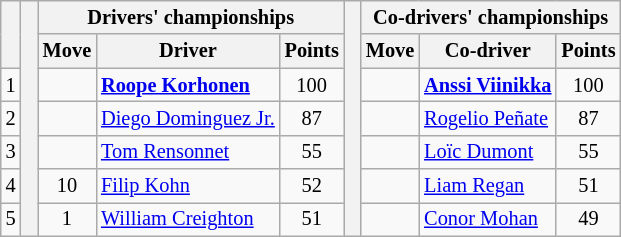<table class="wikitable" style="font-size:85%;">
<tr>
<th rowspan="2"></th>
<th rowspan="7" style="width:5px;"></th>
<th colspan="3">Drivers' championships</th>
<th rowspan="7" style="width:5px;"></th>
<th colspan="3" nowrap>Co-drivers' championships</th>
</tr>
<tr>
<th>Move</th>
<th>Driver</th>
<th>Points</th>
<th>Move</th>
<th>Co-driver</th>
<th>Points</th>
</tr>
<tr>
<td align="center">1</td>
<td align="center"></td>
<td><strong><a href='#'>Roope Korhonen</a></strong></td>
<td align="center">100</td>
<td align="center"></td>
<td><strong><a href='#'>Anssi Viinikka</a></strong></td>
<td align="center">100</td>
</tr>
<tr>
<td align="center">2</td>
<td align="center"></td>
<td><a href='#'>Diego Dominguez Jr.</a></td>
<td align="center">87</td>
<td align="center"></td>
<td><a href='#'>Rogelio Peñate</a></td>
<td align="center">87</td>
</tr>
<tr>
<td align="center">3</td>
<td align="center"></td>
<td><a href='#'>Tom Rensonnet</a></td>
<td align="center">55</td>
<td align="center"></td>
<td><a href='#'>Loïc Dumont</a></td>
<td align="center">55</td>
</tr>
<tr>
<td align="center">4</td>
<td align="center"> 10</td>
<td><a href='#'>Filip Kohn</a></td>
<td align="center">52</td>
<td align="center"></td>
<td><a href='#'>Liam Regan</a></td>
<td align="center">51</td>
</tr>
<tr>
<td align="center">5</td>
<td align="center"> 1</td>
<td><a href='#'>William Creighton</a></td>
<td align="center">51</td>
<td align="center"></td>
<td><a href='#'>Conor Mohan</a></td>
<td align="center">49</td>
</tr>
</table>
